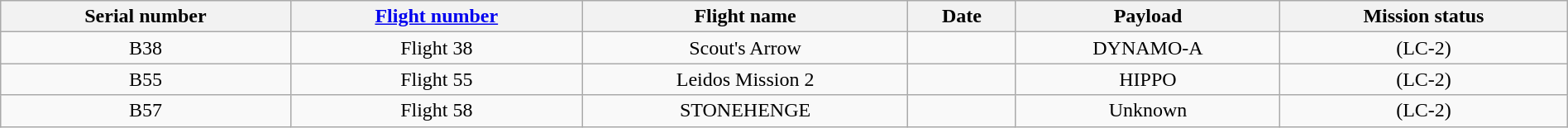<table class="wikitable sortable" style="text-align:center; width: 100%;">
<tr>
<th>Serial number</th>
<th data-sort-type="text"><a href='#'>Flight number</a></th>
<th>Flight name</th>
<th>Date</th>
<th>Payload</th>
<th>Mission status</th>
</tr>
<tr>
<td>B38</td>
<td>Flight 38</td>
<td>Scout's Arrow</td>
<td></td>
<td>DYNAMO-A</td>
<td> (LC-2)</td>
</tr>
<tr>
<td>B55</td>
<td>Flight 55</td>
<td>Leidos Mission 2</td>
<td></td>
<td>HIPPO</td>
<td> (LC-2)</td>
</tr>
<tr>
<td>B57</td>
<td>Flight 58</td>
<td>STONEHENGE</td>
<td></td>
<td>Unknown</td>
<td> (LC-2)</td>
</tr>
</table>
